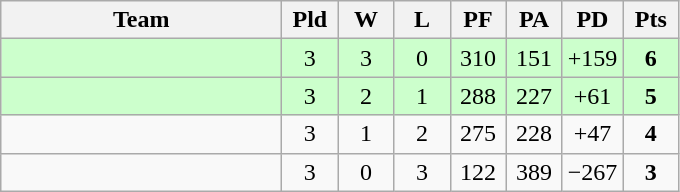<table class=wikitable style="text-align:center">
<tr>
<th width=180>Team</th>
<th width=30>Pld</th>
<th width=30>W</th>
<th width=30>L</th>
<th width=30>PF</th>
<th width=30>PA</th>
<th width=30>PD</th>
<th width=30>Pts</th>
</tr>
<tr align=center bgcolor="#ccffcc">
<td align=left></td>
<td>3</td>
<td>3</td>
<td>0</td>
<td>310</td>
<td>151</td>
<td>+159</td>
<td><strong>6</strong></td>
</tr>
<tr align=center bgcolor="#ccffcc">
<td align=left></td>
<td>3</td>
<td>2</td>
<td>1</td>
<td>288</td>
<td>227</td>
<td>+61</td>
<td><strong>5</strong></td>
</tr>
<tr align=center>
<td align=left></td>
<td>3</td>
<td>1</td>
<td>2</td>
<td>275</td>
<td>228</td>
<td>+47</td>
<td><strong>4</strong></td>
</tr>
<tr align=center>
<td align=left></td>
<td>3</td>
<td>0</td>
<td>3</td>
<td>122</td>
<td>389</td>
<td>−267</td>
<td><strong>3</strong></td>
</tr>
</table>
